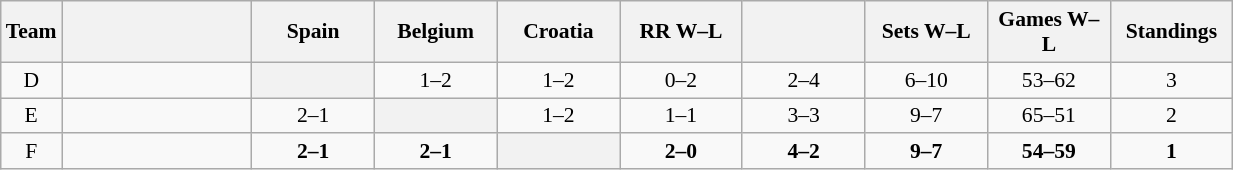<table class="wikitable" style="text-align:center; font-size:90%">
<tr>
<th width=10>Team</th>
<th width=120></th>
<th width=75>Spain<br></th>
<th width=75>Belgium<br></th>
<th width=75>Croatia<br></th>
<th width=75>RR W–L</th>
<th width=75></th>
<th width=75>Sets W–L</th>
<th width=75>Games W–L</th>
<th width=75>Standings</th>
</tr>
<tr>
<td>D</td>
<td style="text-align:left;"></td>
<th bgcolor="#ededed"></th>
<td>1–2</td>
<td>1–2</td>
<td>0–2</td>
<td>2–4</td>
<td>6–10</td>
<td>53–62</td>
<td>3</td>
</tr>
<tr>
<td>E</td>
<td style="text-align:left;"></td>
<td>2–1</td>
<th bgcolor="#ededed"></th>
<td>1–2</td>
<td>1–1</td>
<td>3–3</td>
<td>9–7</td>
<td>65–51</td>
<td>2</td>
</tr>
<tr>
<td>F</td>
<td style="text-align:left;"><strong></strong></td>
<td><strong>2–1</strong></td>
<td><strong>2–1</strong></td>
<th bgcolor="#ededed"></th>
<td><strong>2–0</strong></td>
<td><strong>4–2</strong></td>
<td><strong>9–7</strong></td>
<td><strong>54–59</strong></td>
<td><strong>1</strong></td>
</tr>
</table>
